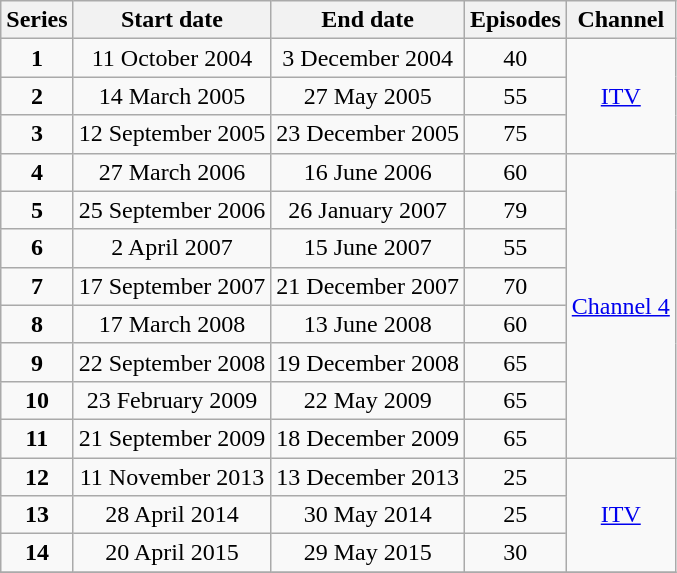<table class="wikitable" style="text-align:center;">
<tr>
<th>Series</th>
<th>Start date</th>
<th>End date</th>
<th>Episodes</th>
<th>Channel</th>
</tr>
<tr>
<td><strong>1</strong></td>
<td>11 October 2004</td>
<td>3 December 2004</td>
<td>40</td>
<td rowspan="3"><a href='#'>ITV</a></td>
</tr>
<tr>
<td><strong>2</strong></td>
<td>14 March 2005</td>
<td>27 May 2005</td>
<td>55</td>
</tr>
<tr>
<td><strong>3</strong></td>
<td>12 September 2005</td>
<td>23 December 2005</td>
<td>75</td>
</tr>
<tr>
<td><strong>4</strong></td>
<td>27 March 2006</td>
<td>16 June 2006</td>
<td>60</td>
<td rowspan="8"><a href='#'>Channel 4</a></td>
</tr>
<tr>
<td><strong>5</strong></td>
<td>25 September 2006</td>
<td>26 January 2007</td>
<td>79</td>
</tr>
<tr>
<td><strong>6</strong></td>
<td>2 April 2007</td>
<td>15 June 2007</td>
<td>55</td>
</tr>
<tr>
<td><strong>7</strong></td>
<td>17 September 2007</td>
<td>21 December 2007</td>
<td>70</td>
</tr>
<tr>
<td><strong>8</strong></td>
<td>17 March 2008</td>
<td>13 June 2008</td>
<td>60</td>
</tr>
<tr>
<td><strong>9</strong></td>
<td>22 September 2008</td>
<td>19 December 2008</td>
<td>65</td>
</tr>
<tr>
<td><strong>10</strong></td>
<td>23 February 2009</td>
<td>22 May 2009</td>
<td>65</td>
</tr>
<tr>
<td><strong>11</strong></td>
<td>21 September 2009</td>
<td>18 December 2009</td>
<td>65</td>
</tr>
<tr>
<td><strong>12</strong></td>
<td>11 November 2013</td>
<td>13 December 2013</td>
<td>25</td>
<td rowspan="3"><a href='#'>ITV</a></td>
</tr>
<tr>
<td><strong>13</strong></td>
<td>28 April 2014</td>
<td>30 May 2014</td>
<td>25</td>
</tr>
<tr>
<td><strong>14</strong></td>
<td>20 April 2015</td>
<td>29 May 2015</td>
<td>30</td>
</tr>
<tr>
</tr>
</table>
